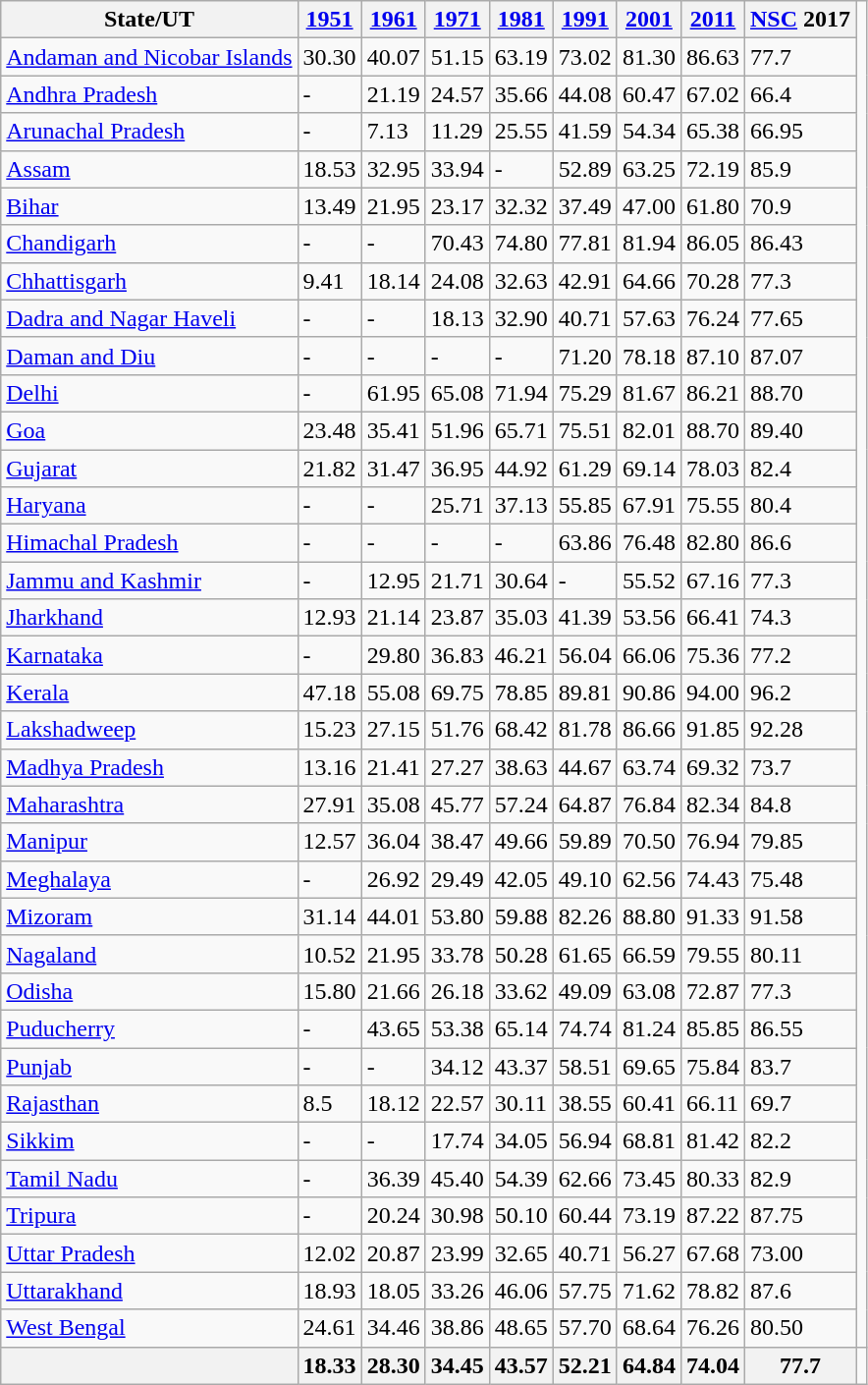<table class="wikitable sortable">
<tr>
<th>State/UT</th>
<th><a href='#'>1951</a></th>
<th><a href='#'>1961</a></th>
<th><a href='#'>1971</a></th>
<th><a href='#'>1981</a></th>
<th><a href='#'>1991</a></th>
<th><a href='#'>2001</a></th>
<th><a href='#'>2011</a></th>
<th><a href='#'>NSC</a> 2017</th>
</tr>
<tr>
<td><a href='#'>Andaman and Nicobar Islands</a></td>
<td>30.30</td>
<td>40.07</td>
<td>51.15</td>
<td>63.19</td>
<td>73.02</td>
<td>81.30</td>
<td>86.63</td>
<td>77.7</td>
</tr>
<tr>
<td><a href='#'>Andhra Pradesh</a></td>
<td>-</td>
<td>21.19</td>
<td>24.57</td>
<td>35.66</td>
<td>44.08</td>
<td>60.47</td>
<td>67.02</td>
<td>66.4</td>
</tr>
<tr>
<td><a href='#'>Arunachal Pradesh</a></td>
<td>-</td>
<td>7.13</td>
<td>11.29</td>
<td>25.55</td>
<td>41.59</td>
<td>54.34</td>
<td>65.38</td>
<td>66.95</td>
</tr>
<tr>
<td><a href='#'>Assam</a></td>
<td>18.53</td>
<td>32.95</td>
<td>33.94</td>
<td>-</td>
<td>52.89</td>
<td>63.25</td>
<td>72.19</td>
<td>85.9</td>
</tr>
<tr>
<td><a href='#'>Bihar</a></td>
<td>13.49</td>
<td>21.95</td>
<td>23.17</td>
<td>32.32</td>
<td>37.49</td>
<td>47.00</td>
<td>61.80</td>
<td>70.9</td>
</tr>
<tr>
<td><a href='#'>Chandigarh</a></td>
<td>-</td>
<td>-</td>
<td>70.43</td>
<td>74.80</td>
<td>77.81</td>
<td>81.94</td>
<td>86.05</td>
<td>86.43</td>
</tr>
<tr>
<td><a href='#'>Chhattisgarh</a></td>
<td>9.41</td>
<td>18.14</td>
<td>24.08</td>
<td>32.63</td>
<td>42.91</td>
<td>64.66</td>
<td>70.28</td>
<td>77.3</td>
</tr>
<tr>
<td><a href='#'>Dadra and Nagar Haveli</a></td>
<td>-</td>
<td>-</td>
<td>18.13</td>
<td>32.90</td>
<td>40.71</td>
<td>57.63</td>
<td>76.24</td>
<td>77.65</td>
</tr>
<tr>
<td><a href='#'>Daman and Diu</a></td>
<td>-</td>
<td>-</td>
<td>-</td>
<td>-</td>
<td>71.20</td>
<td>78.18</td>
<td>87.10</td>
<td>87.07</td>
</tr>
<tr>
<td><a href='#'>Delhi</a></td>
<td>-</td>
<td>61.95</td>
<td>65.08</td>
<td>71.94</td>
<td>75.29</td>
<td>81.67</td>
<td>86.21</td>
<td>88.70</td>
</tr>
<tr>
<td><a href='#'>Goa</a></td>
<td>23.48</td>
<td>35.41</td>
<td>51.96</td>
<td>65.71</td>
<td>75.51</td>
<td>82.01</td>
<td>88.70</td>
<td>89.40</td>
</tr>
<tr>
<td><a href='#'>Gujarat</a></td>
<td>21.82</td>
<td>31.47</td>
<td>36.95</td>
<td>44.92</td>
<td>61.29</td>
<td>69.14</td>
<td>78.03</td>
<td>82.4</td>
</tr>
<tr>
<td><a href='#'>Haryana</a></td>
<td>-</td>
<td>-</td>
<td>25.71</td>
<td>37.13</td>
<td>55.85</td>
<td>67.91</td>
<td>75.55</td>
<td>80.4</td>
</tr>
<tr>
<td><a href='#'>Himachal Pradesh</a></td>
<td>-</td>
<td>-</td>
<td>-</td>
<td>-</td>
<td>63.86</td>
<td>76.48</td>
<td>82.80</td>
<td>86.6</td>
</tr>
<tr>
<td><a href='#'>Jammu and Kashmir</a></td>
<td>-</td>
<td>12.95</td>
<td>21.71</td>
<td>30.64</td>
<td>-</td>
<td>55.52</td>
<td>67.16</td>
<td>77.3</td>
</tr>
<tr>
<td><a href='#'>Jharkhand</a></td>
<td>12.93</td>
<td>21.14</td>
<td>23.87</td>
<td>35.03</td>
<td>41.39</td>
<td>53.56</td>
<td>66.41</td>
<td>74.3</td>
</tr>
<tr>
<td><a href='#'>Karnataka</a></td>
<td>-</td>
<td>29.80</td>
<td>36.83</td>
<td>46.21</td>
<td>56.04</td>
<td>66.06</td>
<td>75.36</td>
<td>77.2</td>
</tr>
<tr>
<td><a href='#'>Kerala</a></td>
<td>47.18</td>
<td>55.08</td>
<td>69.75</td>
<td>78.85</td>
<td>89.81</td>
<td>90.86</td>
<td>94.00</td>
<td>96.2</td>
</tr>
<tr>
<td><a href='#'>Lakshadweep</a></td>
<td>15.23</td>
<td>27.15</td>
<td>51.76</td>
<td>68.42</td>
<td>81.78</td>
<td>86.66</td>
<td>91.85</td>
<td>92.28</td>
</tr>
<tr>
<td><a href='#'>Madhya Pradesh</a></td>
<td>13.16</td>
<td>21.41</td>
<td>27.27</td>
<td>38.63</td>
<td>44.67</td>
<td>63.74</td>
<td>69.32</td>
<td>73.7</td>
</tr>
<tr>
<td><a href='#'>Maharashtra</a></td>
<td>27.91</td>
<td>35.08</td>
<td>45.77</td>
<td>57.24</td>
<td>64.87</td>
<td>76.84</td>
<td>82.34</td>
<td>84.8</td>
</tr>
<tr>
<td><a href='#'>Manipur</a></td>
<td>12.57</td>
<td>36.04</td>
<td>38.47</td>
<td>49.66</td>
<td>59.89</td>
<td>70.50</td>
<td>76.94</td>
<td>79.85</td>
</tr>
<tr>
<td><a href='#'>Meghalaya</a></td>
<td>-</td>
<td>26.92</td>
<td>29.49</td>
<td>42.05</td>
<td>49.10</td>
<td>62.56</td>
<td>74.43</td>
<td>75.48</td>
</tr>
<tr>
<td><a href='#'>Mizoram</a></td>
<td>31.14</td>
<td>44.01</td>
<td>53.80</td>
<td>59.88</td>
<td>82.26</td>
<td>88.80</td>
<td>91.33</td>
<td>91.58</td>
</tr>
<tr>
<td><a href='#'>Nagaland</a></td>
<td>10.52</td>
<td>21.95</td>
<td>33.78</td>
<td>50.28</td>
<td>61.65</td>
<td>66.59</td>
<td>79.55</td>
<td>80.11</td>
</tr>
<tr>
<td><a href='#'>Odisha</a></td>
<td>15.80</td>
<td>21.66</td>
<td>26.18</td>
<td>33.62</td>
<td>49.09</td>
<td>63.08</td>
<td>72.87</td>
<td>77.3</td>
</tr>
<tr>
<td><a href='#'>Puducherry</a></td>
<td>-</td>
<td>43.65</td>
<td>53.38</td>
<td>65.14</td>
<td>74.74</td>
<td>81.24</td>
<td>85.85</td>
<td>86.55</td>
</tr>
<tr>
<td><a href='#'>Punjab</a></td>
<td>-</td>
<td>-</td>
<td>34.12</td>
<td>43.37</td>
<td>58.51</td>
<td>69.65</td>
<td>75.84</td>
<td>83.7</td>
</tr>
<tr>
<td><a href='#'>Rajasthan</a></td>
<td>8.5</td>
<td>18.12</td>
<td>22.57</td>
<td>30.11</td>
<td>38.55</td>
<td>60.41</td>
<td>66.11</td>
<td>69.7</td>
</tr>
<tr>
<td><a href='#'>Sikkim</a></td>
<td>-</td>
<td>-</td>
<td>17.74</td>
<td>34.05</td>
<td>56.94</td>
<td>68.81</td>
<td>81.42</td>
<td>82.2</td>
</tr>
<tr>
<td><a href='#'>Tamil Nadu</a></td>
<td>-</td>
<td>36.39</td>
<td>45.40</td>
<td>54.39</td>
<td>62.66</td>
<td>73.45</td>
<td>80.33</td>
<td>82.9</td>
</tr>
<tr>
<td><a href='#'>Tripura</a></td>
<td>-</td>
<td>20.24</td>
<td>30.98</td>
<td>50.10</td>
<td>60.44</td>
<td>73.19</td>
<td>87.22</td>
<td>87.75</td>
</tr>
<tr>
<td><a href='#'>Uttar Pradesh</a></td>
<td>12.02</td>
<td>20.87</td>
<td>23.99</td>
<td>32.65</td>
<td>40.71</td>
<td>56.27</td>
<td>67.68</td>
<td>73.00</td>
</tr>
<tr>
<td><a href='#'>Uttarakhand</a></td>
<td>18.93</td>
<td>18.05</td>
<td>33.26</td>
<td>46.06</td>
<td>57.75</td>
<td>71.62</td>
<td>78.82</td>
<td>87.6</td>
</tr>
<tr>
<td><a href='#'>West Bengal</a></td>
<td>24.61</td>
<td>34.46</td>
<td>38.86</td>
<td>48.65</td>
<td>57.70</td>
<td>68.64</td>
<td>76.26</td>
<td>80.50</td>
</tr>
<tr>
<th></th>
<th>18.33</th>
<th>28.30</th>
<th>34.45</th>
<th>43.57</th>
<th>52.21</th>
<th>64.84</th>
<th>74.04</th>
<th>77.7</th>
<td></td>
</tr>
</table>
